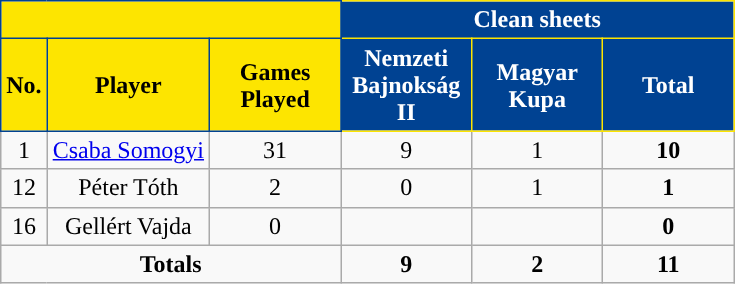<table class="wikitable sortable alternance" style="text-align:center">
<tr>
<th colspan="3" style="background:#FDE500;border:1px solid #004292"></th>
<th colspan="4" style="background:#004292;color:white;border:1px solid #FDE500">Clean sheets</th>
</tr>
<tr>
<th style="background-color:#FDE500;color:black;border:1px solid #004292">No.</th>
<th style="background-color:#FDE500;color:black;border:1px solid #004292">Player</th>
<th width=80 style="background-color:#FDE500;color:black;border:1px solid #004292">Games Played</th>
<th width=80 style="background-color:#004292;color:white;border:1px solid #FDE500">Nemzeti Bajnokság II</th>
<th width=80 style="background-color:#004292;color:white;border:1px solid #FDE500">Magyar Kupa</th>
<th width=80 style="background-color:#004292;color:white;border:1px solid #FDE500">Total</th>
</tr>
<tr>
<td>1</td>
<td> <a href='#'>Csaba Somogyi</a></td>
<td>31</td>
<td>9</td>
<td>1</td>
<td><strong>10</strong></td>
</tr>
<tr>
<td>12</td>
<td> Péter Tóth</td>
<td>2</td>
<td>0</td>
<td>1</td>
<td><strong>1</strong></td>
</tr>
<tr>
<td>16</td>
<td> Gellért Vajda</td>
<td>0</td>
<td></td>
<td></td>
<td><strong>0</strong></td>
</tr>
<tr class="sortbottom">
<td colspan="3"><strong>Totals</strong></td>
<td><strong>9</strong></td>
<td><strong>2</strong></td>
<td><strong>11</strong></td>
</tr>
</table>
